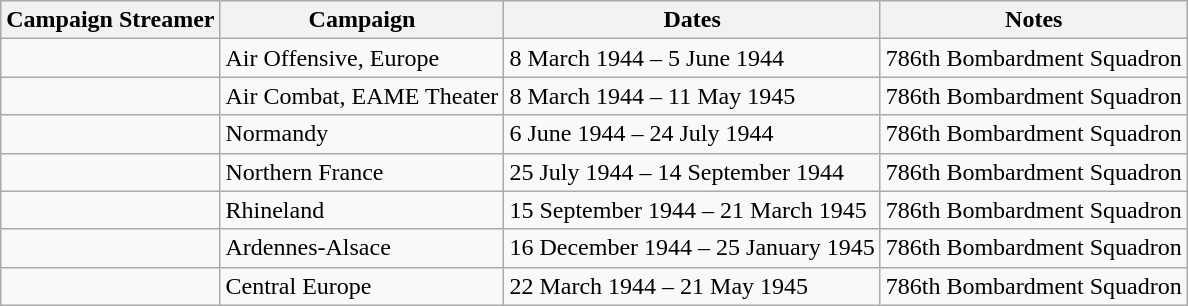<table class="wikitable">
<tr style="background:#efefef;">
<th>Campaign Streamer</th>
<th>Campaign</th>
<th>Dates</th>
<th>Notes</th>
</tr>
<tr>
<td></td>
<td>Air Offensive, Europe</td>
<td>8 March 1944 – 5 June 1944</td>
<td>786th Bombardment Squadron</td>
</tr>
<tr>
<td></td>
<td>Air Combat, EAME Theater</td>
<td>8 March 1944 – 11 May 1945</td>
<td>786th Bombardment Squadron</td>
</tr>
<tr>
<td></td>
<td>Normandy</td>
<td>6 June 1944 – 24 July 1944</td>
<td>786th Bombardment Squadron</td>
</tr>
<tr>
<td></td>
<td>Northern France</td>
<td>25 July 1944 – 14 September 1944</td>
<td>786th Bombardment Squadron</td>
</tr>
<tr>
<td></td>
<td>Rhineland</td>
<td>15 September 1944 – 21 March 1945</td>
<td>786th Bombardment Squadron</td>
</tr>
<tr>
<td></td>
<td>Ardennes-Alsace</td>
<td>16 December 1944 – 25 January 1945</td>
<td>786th Bombardment Squadron</td>
</tr>
<tr>
<td></td>
<td>Central Europe</td>
<td>22 March 1944 – 21 May 1945</td>
<td>786th Bombardment Squadron</td>
</tr>
</table>
